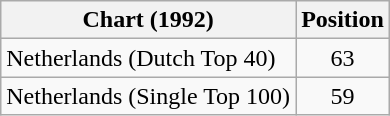<table class="wikitable sortable">
<tr>
<th align="left">Chart (1992)</th>
<th align="center">Position</th>
</tr>
<tr>
<td>Netherlands (Dutch Top 40)</td>
<td align="center">63</td>
</tr>
<tr>
<td>Netherlands (Single Top 100)</td>
<td align="center">59</td>
</tr>
</table>
